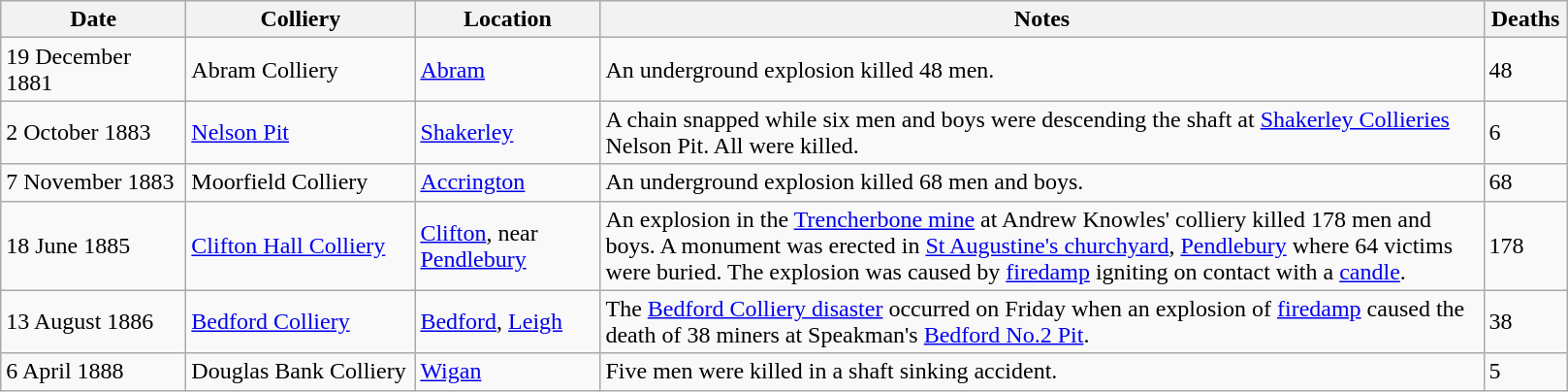<table class="wikitable">
<tr>
<th scope="col"  style="width:120px">Date</th>
<th scope="col"  style="width:150px">Colliery</th>
<th scope="col"  style="width:120px">Location</th>
<th scope="col"  style="width:600px">Notes</th>
<th scope="col"  style="width:50px">Deaths</th>
</tr>
<tr>
<td>19 December 1881</td>
<td>Abram Colliery</td>
<td><a href='#'>Abram</a></td>
<td>An underground explosion killed 48 men.</td>
<td>48</td>
</tr>
<tr>
<td>2 October 1883</td>
<td><a href='#'>Nelson Pit</a></td>
<td><a href='#'>Shakerley</a></td>
<td>A chain snapped while six men and boys were descending the shaft at <a href='#'>Shakerley Collieries</a> Nelson Pit. All were killed.</td>
<td>6</td>
</tr>
<tr>
<td>7 November 1883</td>
<td>Moorfield Colliery</td>
<td><a href='#'>Accrington</a></td>
<td>An underground explosion killed 68 men and boys.</td>
<td>68</td>
</tr>
<tr>
<td>18 June 1885</td>
<td><a href='#'>Clifton Hall Colliery</a></td>
<td><a href='#'>Clifton</a>, near <a href='#'>Pendlebury</a></td>
<td>An explosion in the <a href='#'>Trencherbone mine</a> at Andrew Knowles' colliery killed 178 men and boys. A monument was erected in <a href='#'>St Augustine's churchyard</a>, <a href='#'>Pendlebury</a> where 64 victims were buried. The explosion was caused by <a href='#'>firedamp</a> igniting on contact with a <a href='#'>candle</a>.</td>
<td>178</td>
</tr>
<tr>
<td>13 August 1886</td>
<td><a href='#'>Bedford Colliery</a></td>
<td><a href='#'>Bedford</a>, <a href='#'>Leigh</a></td>
<td>The <a href='#'>Bedford Colliery disaster</a> occurred on Friday  when an explosion of <a href='#'>firedamp</a> caused the death of 38 miners at Speakman's <a href='#'>Bedford No.2 Pit</a>.</td>
<td>38</td>
</tr>
<tr>
<td>6 April 1888</td>
<td>Douglas Bank Colliery</td>
<td><a href='#'>Wigan</a></td>
<td>Five men were killed in a shaft sinking accident.</td>
<td>5</td>
</tr>
</table>
